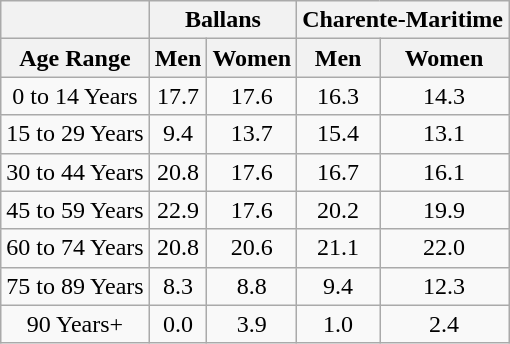<table class="wikitable" style="text-align:center;">
<tr>
<th></th>
<th colspan=2>Ballans</th>
<th colspan=2>Charente-Maritime</th>
</tr>
<tr>
<th>Age Range</th>
<th>Men</th>
<th>Women</th>
<th>Men</th>
<th>Women</th>
</tr>
<tr>
<td>0 to 14 Years</td>
<td>17.7</td>
<td>17.6</td>
<td>16.3</td>
<td>14.3</td>
</tr>
<tr>
<td>15 to 29 Years</td>
<td>9.4</td>
<td>13.7</td>
<td>15.4</td>
<td>13.1</td>
</tr>
<tr>
<td>30 to 44 Years</td>
<td>20.8</td>
<td>17.6</td>
<td>16.7</td>
<td>16.1</td>
</tr>
<tr>
<td>45 to 59 Years</td>
<td>22.9</td>
<td>17.6</td>
<td>20.2</td>
<td>19.9</td>
</tr>
<tr>
<td>60 to 74 Years</td>
<td>20.8</td>
<td>20.6</td>
<td>21.1</td>
<td>22.0</td>
</tr>
<tr>
<td>75 to 89 Years</td>
<td>8.3</td>
<td>8.8</td>
<td>9.4</td>
<td>12.3</td>
</tr>
<tr>
<td>90 Years+</td>
<td>0.0</td>
<td>3.9</td>
<td>1.0</td>
<td>2.4</td>
</tr>
</table>
